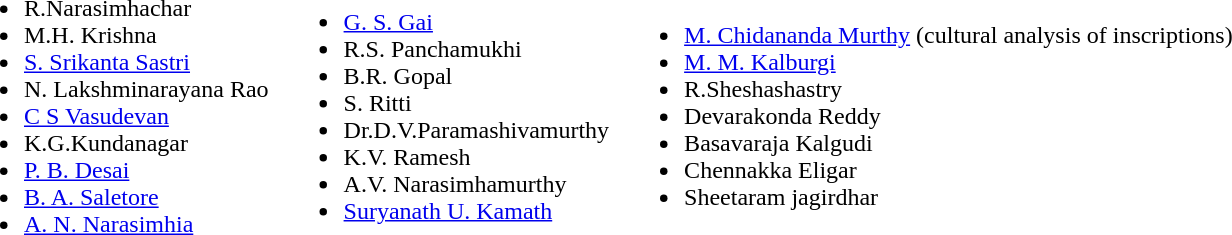<table valign=top cellpadding=4>
<tr>
<td colspan=3 align=center></td>
</tr>
<tr>
<td valign=top><br><ul><li>R.Narasimhachar</li><li>M.H. Krishna</li><li><a href='#'>S. Srikanta Sastri</a></li><li>N. Lakshminarayana Rao</li><li><a href='#'>C S Vasudevan</a></li><li>K.G.Kundanagar</li><li><a href='#'>P. B. Desai</a></li><li><a href='#'>B. A. Saletore</a></li><li><a href='#'>A. N. Narasimhia</a></li></ul></td>
<td><br><ul><li><a href='#'>G. S. Gai</a></li><li>R.S. Panchamukhi</li><li>B.R. Gopal</li><li>S. Ritti</li><li>Dr.D.V.Paramashivamurthy</li><li>K.V. Ramesh</li><li>A.V. Narasimhamurthy</li><li><a href='#'>Suryanath U. Kamath</a></li></ul></td>
<td><br><ul><li><a href='#'>M. Chidananda Murthy</a> (cultural analysis of inscriptions)</li><li><a href='#'>M. M. Kalburgi</a></li><li>R.Sheshashastry</li><li>Devarakonda Reddy</li><li>Basavaraja Kalgudi</li><li>Chennakka Eligar</li><li>Sheetaram jagirdhar</li></ul></td>
</tr>
</table>
